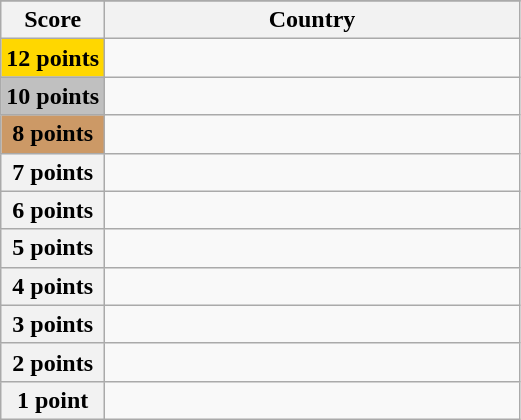<table class="wikitable">
<tr>
</tr>
<tr>
<th scope="col" width="20%">Score</th>
<th scope="col">Country</th>
</tr>
<tr>
<th scope="row" style="background:gold">12 points</th>
<td></td>
</tr>
<tr>
<th scope="row" style="background:silver">10 points</th>
<td></td>
</tr>
<tr>
<th scope="row" style="background:#CC9966">8 points</th>
<td></td>
</tr>
<tr>
<th scope="row" width=20%>7 points</th>
<td></td>
</tr>
<tr>
<th scope="row" width=20%>6 points</th>
<td></td>
</tr>
<tr>
<th scope="row" width=20%>5 points</th>
<td></td>
</tr>
<tr>
<th scope="row" width=20%>4 points</th>
<td></td>
</tr>
<tr>
<th scope="row" width=20%>3 points</th>
<td></td>
</tr>
<tr>
<th scope="row" width=20%>2 points</th>
<td></td>
</tr>
<tr>
<th scope="row" width=20%>1 point</th>
<td></td>
</tr>
</table>
